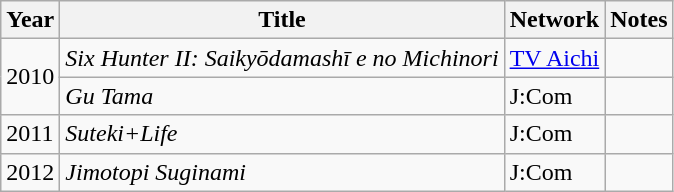<table class="wikitable">
<tr>
<th>Year</th>
<th>Title</th>
<th>Network</th>
<th>Notes</th>
</tr>
<tr>
<td rowspan="2">2010</td>
<td><em>Six Hunter II: Saikyōdamashī e no Michinori</em></td>
<td><a href='#'>TV Aichi</a></td>
<td></td>
</tr>
<tr>
<td><em>Gu Tama</em></td>
<td>J:Com</td>
<td></td>
</tr>
<tr>
<td>2011</td>
<td><em>Suteki+Life</em></td>
<td>J:Com</td>
<td></td>
</tr>
<tr>
<td>2012</td>
<td><em>Jimotopi Suginami</em></td>
<td>J:Com</td>
<td></td>
</tr>
</table>
